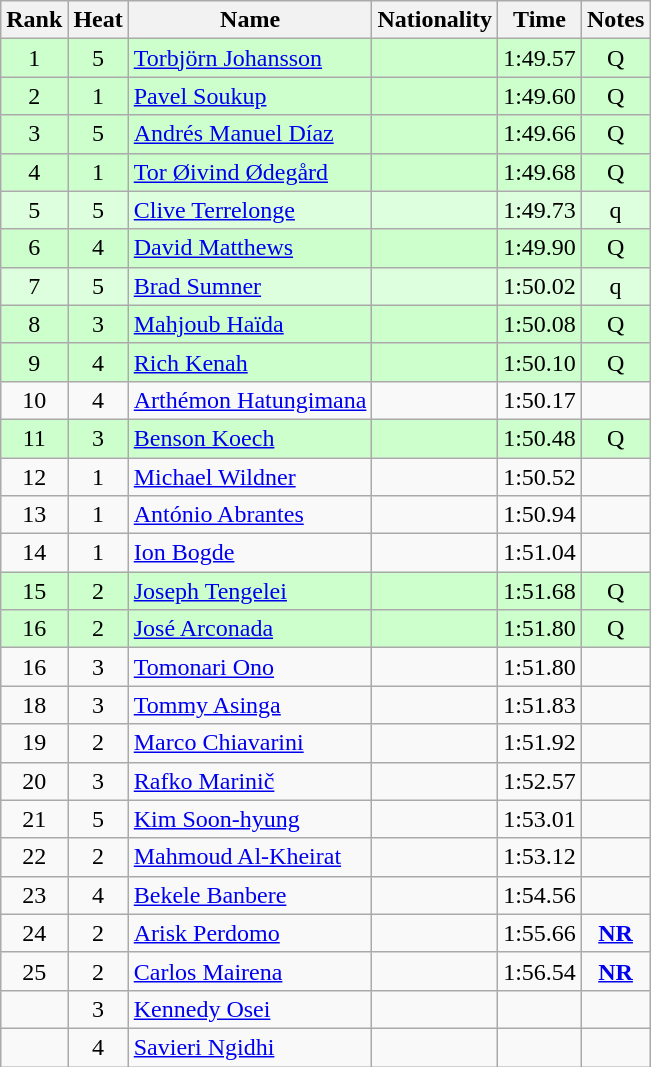<table class="wikitable sortable" style="text-align:center">
<tr>
<th>Rank</th>
<th>Heat</th>
<th>Name</th>
<th>Nationality</th>
<th>Time</th>
<th>Notes</th>
</tr>
<tr bgcolor=ccffcc>
<td>1</td>
<td>5</td>
<td align="left"><a href='#'>Torbjörn Johansson</a></td>
<td align=left></td>
<td>1:49.57</td>
<td>Q</td>
</tr>
<tr bgcolor=ccffcc>
<td>2</td>
<td>1</td>
<td align="left"><a href='#'>Pavel Soukup</a></td>
<td align=left></td>
<td>1:49.60</td>
<td>Q</td>
</tr>
<tr bgcolor=ccffcc>
<td>3</td>
<td>5</td>
<td align="left"><a href='#'>Andrés Manuel Díaz</a></td>
<td align=left></td>
<td>1:49.66</td>
<td>Q</td>
</tr>
<tr bgcolor=ccffcc>
<td>4</td>
<td>1</td>
<td align="left"><a href='#'>Tor Øivind Ødegård</a></td>
<td align=left></td>
<td>1:49.68</td>
<td>Q</td>
</tr>
<tr bgcolor=ddffdd>
<td>5</td>
<td>5</td>
<td align="left"><a href='#'>Clive Terrelonge</a></td>
<td align=left></td>
<td>1:49.73</td>
<td>q</td>
</tr>
<tr bgcolor=ccffcc>
<td>6</td>
<td>4</td>
<td align="left"><a href='#'>David Matthews</a></td>
<td align=left></td>
<td>1:49.90</td>
<td>Q</td>
</tr>
<tr bgcolor=ddffdd>
<td>7</td>
<td>5</td>
<td align="left"><a href='#'>Brad Sumner</a></td>
<td align=left></td>
<td>1:50.02</td>
<td>q</td>
</tr>
<tr bgcolor=ccffcc>
<td>8</td>
<td>3</td>
<td align="left"><a href='#'>Mahjoub Haïda</a></td>
<td align=left></td>
<td>1:50.08</td>
<td>Q</td>
</tr>
<tr bgcolor=ccffcc>
<td>9</td>
<td>4</td>
<td align="left"><a href='#'>Rich Kenah</a></td>
<td align=left></td>
<td>1:50.10</td>
<td>Q</td>
</tr>
<tr>
<td>10</td>
<td>4</td>
<td align="left"><a href='#'>Arthémon Hatungimana</a></td>
<td align=left></td>
<td>1:50.17</td>
<td></td>
</tr>
<tr bgcolor=ccffcc>
<td>11</td>
<td>3</td>
<td align="left"><a href='#'>Benson Koech</a></td>
<td align=left></td>
<td>1:50.48</td>
<td>Q</td>
</tr>
<tr>
<td>12</td>
<td>1</td>
<td align="left"><a href='#'>Michael Wildner</a></td>
<td align=left></td>
<td>1:50.52</td>
<td></td>
</tr>
<tr>
<td>13</td>
<td>1</td>
<td align="left"><a href='#'>António Abrantes</a></td>
<td align=left></td>
<td>1:50.94</td>
<td></td>
</tr>
<tr>
<td>14</td>
<td>1</td>
<td align="left"><a href='#'>Ion Bogde</a></td>
<td align=left></td>
<td>1:51.04</td>
<td></td>
</tr>
<tr bgcolor=ccffcc>
<td>15</td>
<td>2</td>
<td align="left"><a href='#'>Joseph Tengelei</a></td>
<td align=left></td>
<td>1:51.68</td>
<td>Q</td>
</tr>
<tr bgcolor=ccffcc>
<td>16</td>
<td>2</td>
<td align="left"><a href='#'>José Arconada</a></td>
<td align=left></td>
<td>1:51.80</td>
<td>Q</td>
</tr>
<tr>
<td>16</td>
<td>3</td>
<td align="left"><a href='#'>Tomonari Ono</a></td>
<td align=left></td>
<td>1:51.80</td>
<td></td>
</tr>
<tr>
<td>18</td>
<td>3</td>
<td align="left"><a href='#'>Tommy Asinga</a></td>
<td align=left></td>
<td>1:51.83</td>
<td></td>
</tr>
<tr>
<td>19</td>
<td>2</td>
<td align="left"><a href='#'>Marco Chiavarini</a></td>
<td align=left></td>
<td>1:51.92</td>
<td></td>
</tr>
<tr>
<td>20</td>
<td>3</td>
<td align="left"><a href='#'>Rafko Marinič</a></td>
<td align=left></td>
<td>1:52.57</td>
<td></td>
</tr>
<tr>
<td>21</td>
<td>5</td>
<td align="left"><a href='#'>Kim Soon-hyung</a></td>
<td align=left></td>
<td>1:53.01</td>
<td></td>
</tr>
<tr>
<td>22</td>
<td>2</td>
<td align="left"><a href='#'>Mahmoud Al-Kheirat</a></td>
<td align=left></td>
<td>1:53.12</td>
<td></td>
</tr>
<tr>
<td>23</td>
<td>4</td>
<td align="left"><a href='#'>Bekele Banbere</a></td>
<td align=left></td>
<td>1:54.56</td>
<td></td>
</tr>
<tr>
<td>24</td>
<td>2</td>
<td align="left"><a href='#'>Arisk Perdomo</a></td>
<td align=left></td>
<td>1:55.66</td>
<td><strong><a href='#'>NR</a></strong></td>
</tr>
<tr>
<td>25</td>
<td>2</td>
<td align="left"><a href='#'>Carlos Mairena</a></td>
<td align=left></td>
<td>1:56.54</td>
<td><strong><a href='#'>NR</a></strong></td>
</tr>
<tr>
<td></td>
<td>3</td>
<td align="left"><a href='#'>Kennedy Osei</a></td>
<td align=left></td>
<td></td>
<td></td>
</tr>
<tr>
<td></td>
<td>4</td>
<td align="left"><a href='#'>Savieri Ngidhi</a></td>
<td align=left></td>
<td></td>
<td></td>
</tr>
</table>
